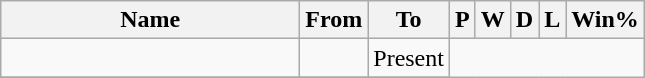<table class="wikitable sortable" style="text-align: center;">
<tr>
<th style="width:12em">Name</th>
<th>From</th>
<th>To</th>
<th>P</th>
<th>W</th>
<th>D</th>
<th>L</th>
<th>Win%</th>
</tr>
<tr>
<td align=left></td>
<td></td>
<td>Present<br></td>
</tr>
<tr>
</tr>
</table>
